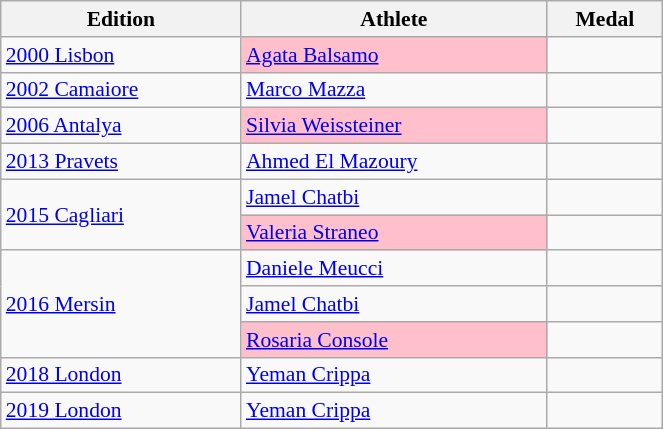<table class="wikitable sortable" width=35% style="font-size:90%; text-align:left;">
<tr>
<th>Edition</th>
<th>Athlete</th>
<th>Medal</th>
</tr>
<tr>
<td><a href='#'>2000 Lisbon</a></td>
<td bgcolor=pink><a href='#'>Agata Balsamo</a></td>
<td align=center></td>
</tr>
<tr>
<td><a href='#'>2002 Camaiore</a></td>
<td><a href='#'>Marco Mazza</a></td>
<td align=center></td>
</tr>
<tr>
<td><a href='#'>2006 Antalya</a></td>
<td bgcolor=pink><a href='#'>Silvia Weissteiner</a></td>
<td align=center></td>
</tr>
<tr>
<td><a href='#'>2013 Pravets</a></td>
<td><a href='#'>Ahmed El Mazoury</a></td>
<td align=center></td>
</tr>
<tr>
<td rowspan=2><a href='#'>2015 Cagliari</a></td>
<td><a href='#'>Jamel Chatbi</a></td>
<td align=center></td>
</tr>
<tr>
<td bgcolor=pink><a href='#'>Valeria Straneo</a></td>
<td align=center></td>
</tr>
<tr>
<td rowspan=3><a href='#'>2016 Mersin</a></td>
<td><a href='#'>Daniele Meucci</a></td>
<td align=center></td>
</tr>
<tr>
<td><a href='#'>Jamel Chatbi</a></td>
<td align=center></td>
</tr>
<tr>
<td bgcolor=pink><a href='#'>Rosaria Console</a></td>
<td align=center></td>
</tr>
<tr>
<td><a href='#'>2018 London</a></td>
<td><a href='#'>Yeman Crippa</a></td>
<td align=center></td>
</tr>
<tr>
<td><a href='#'>2019 London</a></td>
<td><a href='#'>Yeman Crippa</a></td>
<td align=center></td>
</tr>
</table>
